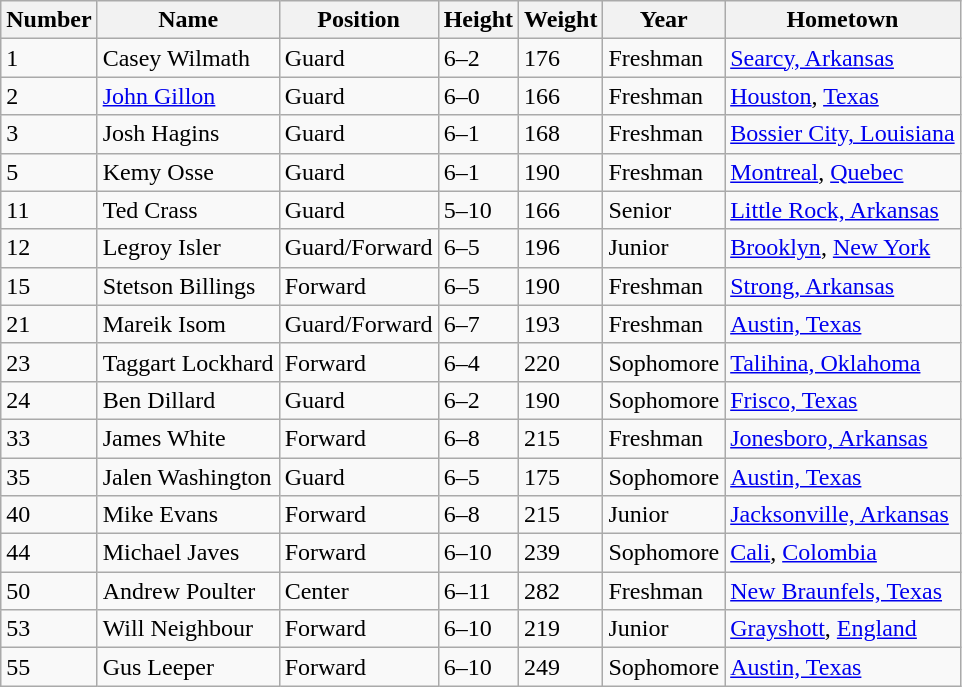<table class="wikitable">
<tr>
<th>Number</th>
<th>Name</th>
<th>Position</th>
<th>Height</th>
<th>Weight</th>
<th>Year</th>
<th>Hometown</th>
</tr>
<tr>
<td>1</td>
<td>Casey Wilmath</td>
<td>Guard</td>
<td>6–2</td>
<td>176</td>
<td>Freshman</td>
<td><a href='#'>Searcy, Arkansas</a></td>
</tr>
<tr>
<td>2</td>
<td><a href='#'>John Gillon</a></td>
<td>Guard</td>
<td>6–0</td>
<td>166</td>
<td>Freshman</td>
<td><a href='#'>Houston</a>, <a href='#'>Texas</a></td>
</tr>
<tr>
<td>3</td>
<td>Josh Hagins</td>
<td>Guard</td>
<td>6–1</td>
<td>168</td>
<td>Freshman</td>
<td><a href='#'>Bossier City, Louisiana</a></td>
</tr>
<tr>
<td>5</td>
<td>Kemy Osse</td>
<td>Guard</td>
<td>6–1</td>
<td>190</td>
<td>Freshman</td>
<td><a href='#'>Montreal</a>, <a href='#'>Quebec</a></td>
</tr>
<tr>
<td>11</td>
<td>Ted Crass</td>
<td>Guard</td>
<td>5–10</td>
<td>166</td>
<td>Senior</td>
<td><a href='#'>Little Rock, Arkansas</a></td>
</tr>
<tr>
<td>12</td>
<td>Legroy Isler</td>
<td>Guard/Forward</td>
<td>6–5</td>
<td>196</td>
<td>Junior</td>
<td><a href='#'>Brooklyn</a>, <a href='#'>New York</a></td>
</tr>
<tr>
<td>15</td>
<td>Stetson Billings</td>
<td>Forward</td>
<td>6–5</td>
<td>190</td>
<td>Freshman</td>
<td><a href='#'>Strong, Arkansas</a></td>
</tr>
<tr>
<td>21</td>
<td>Mareik Isom</td>
<td>Guard/Forward</td>
<td>6–7</td>
<td>193</td>
<td>Freshman</td>
<td><a href='#'>Austin, Texas</a></td>
</tr>
<tr>
<td>23</td>
<td>Taggart Lockhard</td>
<td>Forward</td>
<td>6–4</td>
<td>220</td>
<td>Sophomore</td>
<td><a href='#'>Talihina, Oklahoma</a></td>
</tr>
<tr>
<td>24</td>
<td>Ben Dillard</td>
<td>Guard</td>
<td>6–2</td>
<td>190</td>
<td>Sophomore</td>
<td><a href='#'>Frisco, Texas</a></td>
</tr>
<tr>
<td>33</td>
<td>James White</td>
<td>Forward</td>
<td>6–8</td>
<td>215</td>
<td>Freshman</td>
<td><a href='#'>Jonesboro, Arkansas</a></td>
</tr>
<tr>
<td>35</td>
<td>Jalen Washington</td>
<td>Guard</td>
<td>6–5</td>
<td>175</td>
<td>Sophomore</td>
<td><a href='#'>Austin, Texas</a></td>
</tr>
<tr>
<td>40</td>
<td>Mike Evans</td>
<td>Forward</td>
<td>6–8</td>
<td>215</td>
<td>Junior</td>
<td><a href='#'>Jacksonville, Arkansas</a></td>
</tr>
<tr>
<td>44</td>
<td>Michael Javes</td>
<td>Forward</td>
<td>6–10</td>
<td>239</td>
<td>Sophomore</td>
<td><a href='#'>Cali</a>, <a href='#'>Colombia</a></td>
</tr>
<tr>
<td>50</td>
<td>Andrew Poulter</td>
<td>Center</td>
<td>6–11</td>
<td>282</td>
<td>Freshman</td>
<td><a href='#'>New Braunfels, Texas</a></td>
</tr>
<tr>
<td>53</td>
<td>Will Neighbour</td>
<td>Forward</td>
<td>6–10</td>
<td>219</td>
<td>Junior</td>
<td><a href='#'>Grayshott</a>, <a href='#'>England</a></td>
</tr>
<tr>
<td>55</td>
<td>Gus Leeper</td>
<td>Forward</td>
<td>6–10</td>
<td>249</td>
<td>Sophomore</td>
<td><a href='#'>Austin, Texas</a></td>
</tr>
</table>
